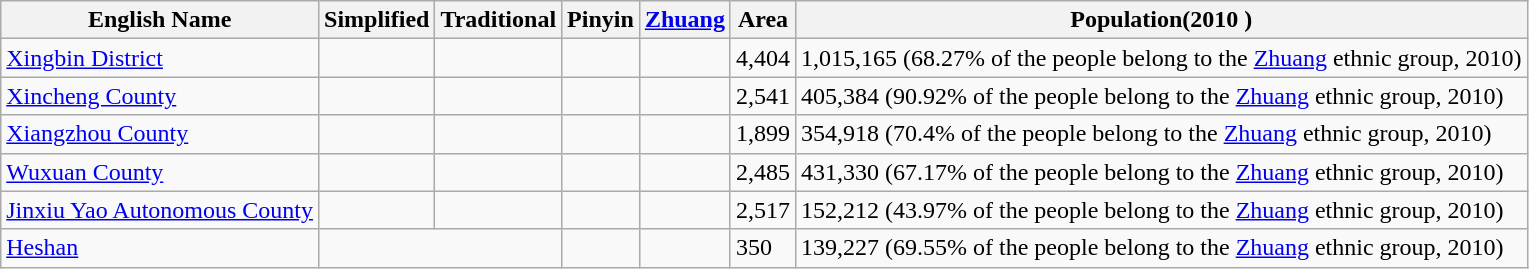<table class="wikitable sortable">
<tr>
<th>English Name</th>
<th>Simplified</th>
<th>Traditional</th>
<th>Pinyin</th>
<th><a href='#'>Zhuang</a></th>
<th>Area</th>
<th>Population(2010 )</th>
</tr>
<tr>
<td><a href='#'>Xingbin District</a></td>
<td></td>
<td></td>
<td></td>
<td></td>
<td>4,404</td>
<td>1,015,165 (68.27% of the people belong to the <a href='#'>Zhuang</a> ethnic group, 2010)</td>
</tr>
<tr>
<td><a href='#'>Xincheng County</a></td>
<td></td>
<td></td>
<td></td>
<td></td>
<td>2,541</td>
<td>405,384 (90.92% of the people belong to the <a href='#'>Zhuang</a> ethnic group, 2010)</td>
</tr>
<tr>
<td><a href='#'>Xiangzhou County</a></td>
<td></td>
<td></td>
<td></td>
<td></td>
<td>1,899</td>
<td>354,918 (70.4% of the people belong to the <a href='#'>Zhuang</a> ethnic group, 2010)</td>
</tr>
<tr>
<td><a href='#'>Wuxuan County</a></td>
<td></td>
<td></td>
<td></td>
<td></td>
<td>2,485</td>
<td>431,330 (67.17% of the people belong to the <a href='#'>Zhuang</a> ethnic group, 2010)</td>
</tr>
<tr>
<td><a href='#'>Jinxiu Yao Autonomous County</a></td>
<td></td>
<td></td>
<td></td>
<td></td>
<td>2,517</td>
<td>152,212 (43.97% of the people belong to the <a href='#'>Zhuang</a> ethnic group, 2010)</td>
</tr>
<tr>
<td><a href='#'>Heshan</a></td>
<td colspan=2></td>
<td></td>
<td></td>
<td>350</td>
<td>139,227 (69.55% of the people belong to the <a href='#'>Zhuang</a> ethnic group, 2010)</td>
</tr>
</table>
